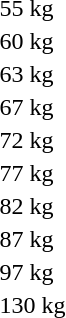<table>
<tr>
<td>55 kg<br></td>
<td></td>
<td></td>
<td></td>
</tr>
<tr>
<td>60 kg<br></td>
<td></td>
<td></td>
<td></td>
</tr>
<tr>
<td>63 kg<br></td>
<td></td>
<td></td>
<td></td>
</tr>
<tr>
<td>67 kg<br></td>
<td></td>
<td></td>
<td></td>
</tr>
<tr>
<td>72 kg<br></td>
<td></td>
<td></td>
<td></td>
</tr>
<tr>
<td>77 kg<br></td>
<td></td>
<td></td>
<td></td>
</tr>
<tr>
<td>82 kg<br></td>
<td></td>
<td></td>
<td></td>
</tr>
<tr>
<td>87 kg<br></td>
<td></td>
<td></td>
<td></td>
</tr>
<tr>
<td>97 kg<br></td>
<td></td>
<td></td>
<td></td>
</tr>
<tr>
<td>130 kg<br></td>
<td></td>
<td></td>
<td></td>
</tr>
</table>
